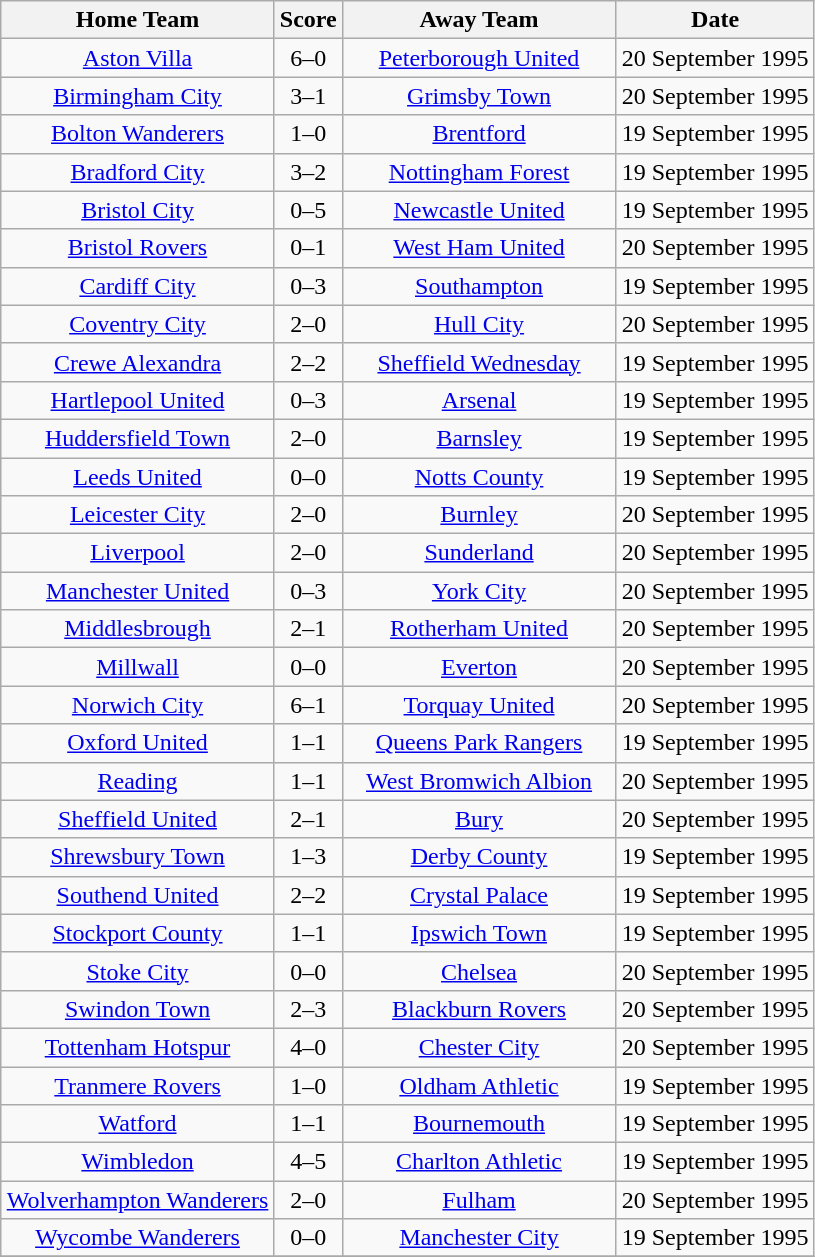<table class="wikitable" style="text-align:center;">
<tr>
<th width=175>Home Team</th>
<th width=20>Score</th>
<th width=175>Away Team</th>
<th width= 125>Date</th>
</tr>
<tr>
<td><a href='#'>Aston Villa</a></td>
<td>6–0</td>
<td><a href='#'>Peterborough United</a></td>
<td>20 September 1995</td>
</tr>
<tr>
<td><a href='#'>Birmingham City</a></td>
<td>3–1</td>
<td><a href='#'>Grimsby Town</a></td>
<td>20 September 1995</td>
</tr>
<tr>
<td><a href='#'>Bolton Wanderers</a></td>
<td>1–0</td>
<td><a href='#'>Brentford</a></td>
<td>19 September 1995</td>
</tr>
<tr>
<td><a href='#'>Bradford City</a></td>
<td>3–2</td>
<td><a href='#'>Nottingham Forest</a></td>
<td>19 September 1995</td>
</tr>
<tr>
<td><a href='#'>Bristol City</a></td>
<td>0–5</td>
<td><a href='#'>Newcastle United</a></td>
<td>19 September 1995</td>
</tr>
<tr>
<td><a href='#'>Bristol Rovers</a></td>
<td>0–1</td>
<td><a href='#'>West Ham United</a></td>
<td>20 September 1995</td>
</tr>
<tr>
<td><a href='#'>Cardiff City</a></td>
<td>0–3</td>
<td><a href='#'>Southampton</a></td>
<td>19 September 1995</td>
</tr>
<tr>
<td><a href='#'>Coventry City</a></td>
<td>2–0</td>
<td><a href='#'>Hull City</a></td>
<td>20 September 1995</td>
</tr>
<tr>
<td><a href='#'>Crewe Alexandra</a></td>
<td>2–2</td>
<td><a href='#'>Sheffield Wednesday</a></td>
<td>19 September 1995</td>
</tr>
<tr>
<td><a href='#'>Hartlepool United</a></td>
<td>0–3</td>
<td><a href='#'>Arsenal</a></td>
<td>19 September 1995</td>
</tr>
<tr>
<td><a href='#'>Huddersfield Town</a></td>
<td>2–0</td>
<td><a href='#'>Barnsley</a></td>
<td>19 September 1995</td>
</tr>
<tr>
<td><a href='#'>Leeds United</a></td>
<td>0–0</td>
<td><a href='#'>Notts County</a></td>
<td>19 September 1995</td>
</tr>
<tr>
<td><a href='#'>Leicester City</a></td>
<td>2–0</td>
<td><a href='#'>Burnley</a></td>
<td>20 September 1995</td>
</tr>
<tr>
<td><a href='#'>Liverpool</a></td>
<td>2–0</td>
<td><a href='#'>Sunderland</a></td>
<td>20 September 1995</td>
</tr>
<tr>
<td><a href='#'>Manchester United</a></td>
<td>0–3</td>
<td><a href='#'>York City</a></td>
<td>20 September 1995</td>
</tr>
<tr>
<td><a href='#'>Middlesbrough</a></td>
<td>2–1</td>
<td><a href='#'>Rotherham United</a></td>
<td>20 September 1995</td>
</tr>
<tr>
<td><a href='#'>Millwall</a></td>
<td>0–0</td>
<td><a href='#'>Everton</a></td>
<td>20 September 1995</td>
</tr>
<tr>
<td><a href='#'>Norwich City</a></td>
<td>6–1</td>
<td><a href='#'>Torquay United</a></td>
<td>20 September 1995</td>
</tr>
<tr>
<td><a href='#'>Oxford United</a></td>
<td>1–1</td>
<td><a href='#'>Queens Park Rangers</a></td>
<td>19 September 1995</td>
</tr>
<tr>
<td><a href='#'>Reading</a></td>
<td>1–1</td>
<td><a href='#'>West Bromwich Albion</a></td>
<td>20 September 1995</td>
</tr>
<tr>
<td><a href='#'>Sheffield United</a></td>
<td>2–1</td>
<td><a href='#'>Bury</a></td>
<td>20 September 1995</td>
</tr>
<tr>
<td><a href='#'>Shrewsbury Town</a></td>
<td>1–3</td>
<td><a href='#'>Derby County</a></td>
<td>19 September 1995</td>
</tr>
<tr>
<td><a href='#'>Southend United</a></td>
<td>2–2</td>
<td><a href='#'>Crystal Palace</a></td>
<td>19 September 1995</td>
</tr>
<tr>
<td><a href='#'>Stockport County</a></td>
<td>1–1</td>
<td><a href='#'>Ipswich Town</a></td>
<td>19 September 1995</td>
</tr>
<tr>
<td><a href='#'>Stoke City</a></td>
<td>0–0</td>
<td><a href='#'>Chelsea</a></td>
<td>20 September 1995</td>
</tr>
<tr>
<td><a href='#'>Swindon Town</a></td>
<td>2–3</td>
<td><a href='#'>Blackburn Rovers</a></td>
<td>20 September 1995</td>
</tr>
<tr>
<td><a href='#'>Tottenham Hotspur</a></td>
<td>4–0</td>
<td><a href='#'>Chester City</a></td>
<td>20 September 1995</td>
</tr>
<tr>
<td><a href='#'>Tranmere Rovers</a></td>
<td>1–0</td>
<td><a href='#'>Oldham Athletic</a></td>
<td>19 September 1995</td>
</tr>
<tr>
<td><a href='#'>Watford</a></td>
<td>1–1</td>
<td><a href='#'>Bournemouth</a></td>
<td>19 September 1995</td>
</tr>
<tr>
<td><a href='#'>Wimbledon</a></td>
<td>4–5</td>
<td><a href='#'>Charlton Athletic</a></td>
<td>19 September 1995</td>
</tr>
<tr>
<td><a href='#'>Wolverhampton Wanderers</a></td>
<td>2–0</td>
<td><a href='#'>Fulham</a></td>
<td>20 September 1995</td>
</tr>
<tr>
<td><a href='#'>Wycombe Wanderers</a></td>
<td>0–0</td>
<td><a href='#'>Manchester City</a></td>
<td>19 September 1995</td>
</tr>
<tr>
</tr>
</table>
